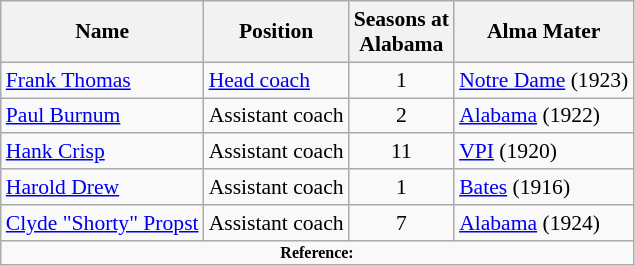<table class="wikitable" border="1" style="font-size:90%;">
<tr>
<th>Name</th>
<th>Position</th>
<th>Seasons at<br>Alabama</th>
<th>Alma Mater</th>
</tr>
<tr>
<td><a href='#'>Frank Thomas</a></td>
<td><a href='#'>Head coach</a></td>
<td align=center>1</td>
<td><a href='#'>Notre Dame</a> (1923)</td>
</tr>
<tr>
<td><a href='#'>Paul Burnum</a></td>
<td>Assistant coach</td>
<td align=center>2</td>
<td><a href='#'>Alabama</a> (1922)</td>
</tr>
<tr>
<td><a href='#'>Hank Crisp</a></td>
<td>Assistant coach</td>
<td align=center>11</td>
<td><a href='#'>VPI</a> (1920)</td>
</tr>
<tr>
<td><a href='#'>Harold Drew</a></td>
<td>Assistant coach</td>
<td align=center>1</td>
<td><a href='#'>Bates</a> (1916)</td>
</tr>
<tr>
<td><a href='#'>Clyde "Shorty" Propst</a></td>
<td>Assistant coach</td>
<td align=center>7</td>
<td><a href='#'>Alabama</a> (1924)</td>
</tr>
<tr>
<td colspan="4" style="font-size: 8pt" align="center"><strong>Reference:</strong></td>
</tr>
</table>
